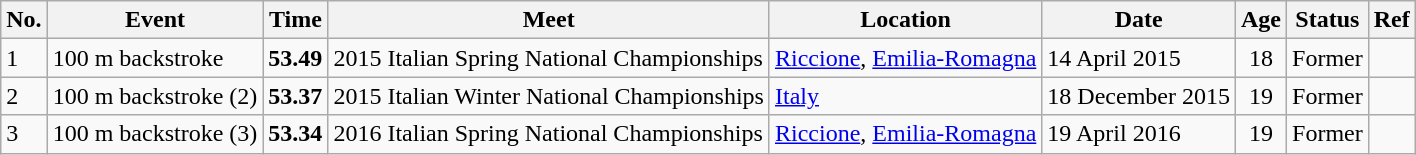<table class="wikitable sortable">
<tr>
<th>No.</th>
<th>Event</th>
<th>Time</th>
<th>Meet</th>
<th>Location</th>
<th>Date</th>
<th>Age</th>
<th>Status</th>
<th>Ref</th>
</tr>
<tr>
<td>1</td>
<td>100 m backstroke</td>
<td style="text-align:center;"><strong>53.49</strong></td>
<td>2015 Italian Spring National Championships</td>
<td><a href='#'>Riccione</a>, <a href='#'>Emilia-Romagna</a></td>
<td>14 April 2015</td>
<td style="text-align:center;">18</td>
<td style="text-align:center;">Former</td>
<td style="text-align:center;"></td>
</tr>
<tr>
<td>2</td>
<td>100 m backstroke (2)</td>
<td style="text-align:center;"><strong>53.37</strong></td>
<td>2015 Italian Winter National Championships</td>
<td><a href='#'>Italy</a></td>
<td>18 December 2015</td>
<td style="text-align:center;">19</td>
<td style="text-align:center;">Former</td>
<td style="text-align:center;"></td>
</tr>
<tr>
<td>3</td>
<td>100 m backstroke (3)</td>
<td style="text-align:center;"><strong>53.34</strong></td>
<td>2016 Italian Spring National Championships</td>
<td><a href='#'>Riccione</a>, <a href='#'>Emilia-Romagna</a></td>
<td>19 April 2016</td>
<td style="text-align:center;">19</td>
<td style="text-align:center;">Former</td>
<td style="text-align:center;"></td>
</tr>
</table>
